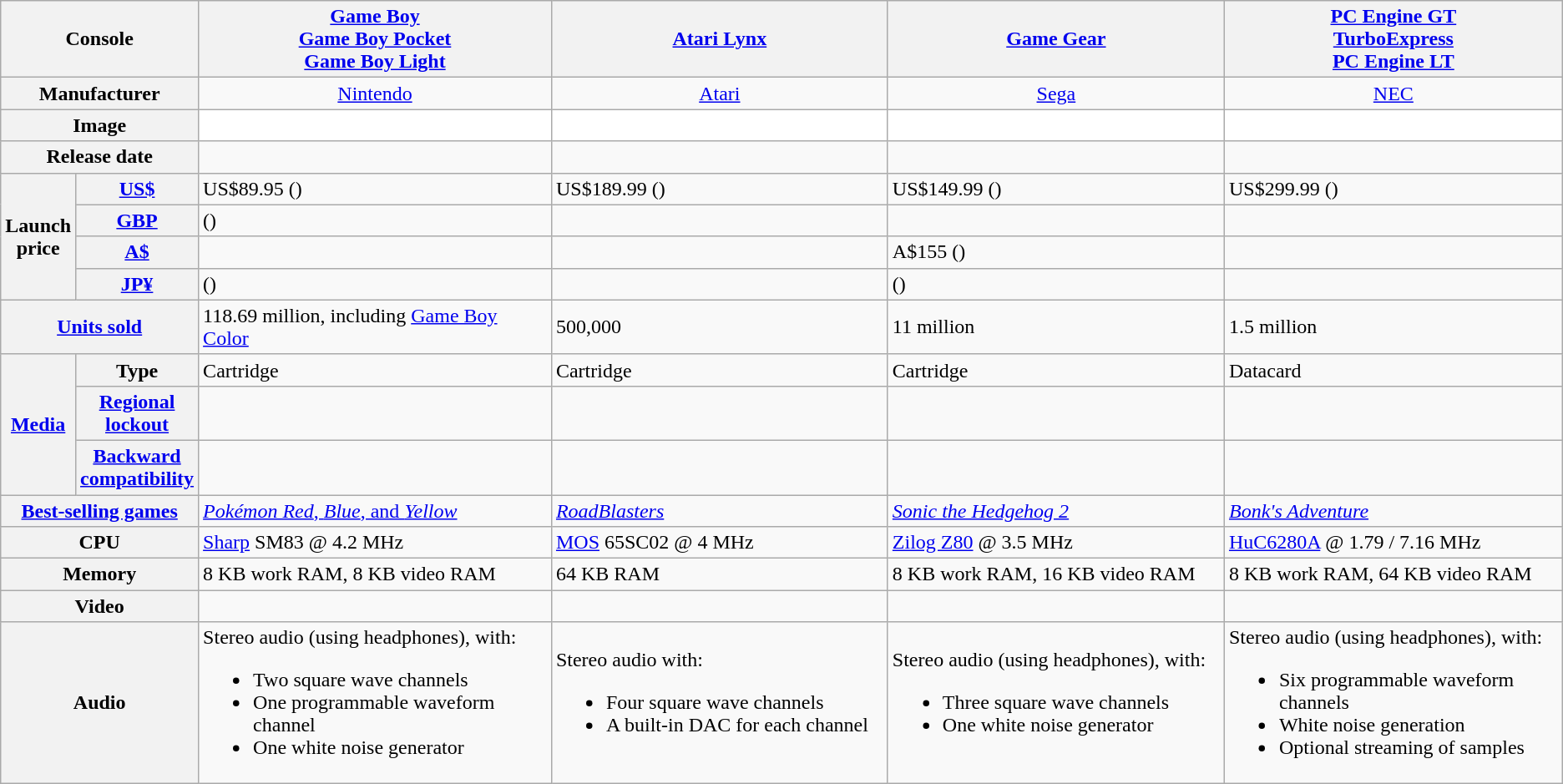<table class="wikitable">
<tr>
<th colspan="2" style="width: 10%">Console</th>
<th style="width: 23%;"><a href='#'>Game Boy</a><br><a href='#'>Game Boy Pocket</a><br><a href='#'>Game Boy Light</a></th>
<th style="width: 22%;"><a href='#'>Atari Lynx</a></th>
<th style="width: 22%;"><a href='#'>Game Gear</a></th>
<th style="width: 22%;"><a href='#'>PC Engine GT<br>TurboExpress<br>PC Engine LT</a></th>
</tr>
<tr style="text-align:center;">
<th colspan="2">Manufacturer</th>
<td><a href='#'>Nintendo</a></td>
<td><a href='#'>Atari</a></td>
<td><a href='#'>Sega</a></td>
<td><a href='#'>NEC</a></td>
</tr>
<tr style="text-align:center;">
<th colspan="2">Image</th>
<td style="background: white;">  </td>
<td style="background: white;"> </td>
<td style="background: white;"></td>
<td style="background: white;"> </td>
</tr>
<tr style="vertical-align: top">
<th colspan="2">Release date</th>
<td></td>
<td></td>
<td></td>
<td></td>
</tr>
<tr>
<th rowspan="4">Launch price</th>
<th><a href='#'>US$</a></th>
<td>US$89.95 ()</td>
<td>US$189.99 ()</td>
<td>US$149.99 ()</td>
<td>US$299.99 ()</td>
</tr>
<tr>
<th><a href='#'>GBP</a></th>
<td> ()</td>
<td></td>
<td></td>
<td></td>
</tr>
<tr>
<th><a href='#'>A$</a></th>
<td></td>
<td></td>
<td>A$155 ()</td>
<td></td>
</tr>
<tr>
<th><a href='#'>JP¥</a></th>
<td> ()</td>
<td></td>
<td> ()</td>
<td></td>
</tr>
<tr>
<th colspan="2"><a href='#'>Units sold</a></th>
<td>118.69 million, including <a href='#'>Game Boy Color</a></td>
<td>500,000</td>
<td>11 million</td>
<td>1.5 million</td>
</tr>
<tr>
<th rowspan="3"><a href='#'>Media</a></th>
<th>Type</th>
<td>Cartridge</td>
<td>Cartridge</td>
<td>Cartridge</td>
<td>Datacard</td>
</tr>
<tr>
<th><a href='#'>Regional lockout</a></th>
<td></td>
<td></td>
<td></td>
<td></td>
</tr>
<tr>
<th><a href='#'>Backward compatibility</a></th>
<td></td>
<td></td>
<td></td>
<td></td>
</tr>
<tr>
<th colspan="2"><a href='#'>Best-selling games</a></th>
<td><a href='#'><em>Pokémon Red</em>, <em>Blue</em>, and <em>Yellow</em></a></td>
<td><em><a href='#'>RoadBlasters</a></em></td>
<td><em><a href='#'>Sonic the Hedgehog 2</a></em></td>
<td><em><a href='#'>Bonk's Adventure</a></em></td>
</tr>
<tr>
<th colspan="2">CPU</th>
<td><a href='#'>Sharp</a> SM83 @ 4.2 MHz</td>
<td><a href='#'>MOS</a> 65SC02 @ 4 MHz</td>
<td><a href='#'>Zilog Z80</a> @ 3.5 MHz</td>
<td><a href='#'>HuC6280A</a> @ 1.79 / 7.16 MHz</td>
</tr>
<tr>
<th colspan="2">Memory</th>
<td>8 KB work RAM, 8 KB video RAM</td>
<td>64 KB RAM</td>
<td>8 KB work RAM, 16 KB video RAM</td>
<td>8 KB work RAM, 64 KB video RAM</td>
</tr>
<tr>
<th colspan="2">Video</th>
<td></td>
<td></td>
<td></td>
<td></td>
</tr>
<tr>
<th colspan="2">Audio</th>
<td>Stereo audio (using headphones), with:<br><ul><li>Two square wave channels</li><li>One programmable waveform channel</li><li>One white noise generator</li></ul></td>
<td>Stereo audio with:<br><ul><li>Four square wave channels</li><li>A built-in DAC for each channel</li></ul></td>
<td>Stereo audio (using headphones), with:<br><ul><li>Three square wave channels</li><li>One white noise generator</li></ul></td>
<td>Stereo audio (using headphones), with:<br><ul><li>Six programmable waveform channels</li><li>White noise generation</li><li>Optional streaming of samples</li></ul></td>
</tr>
</table>
